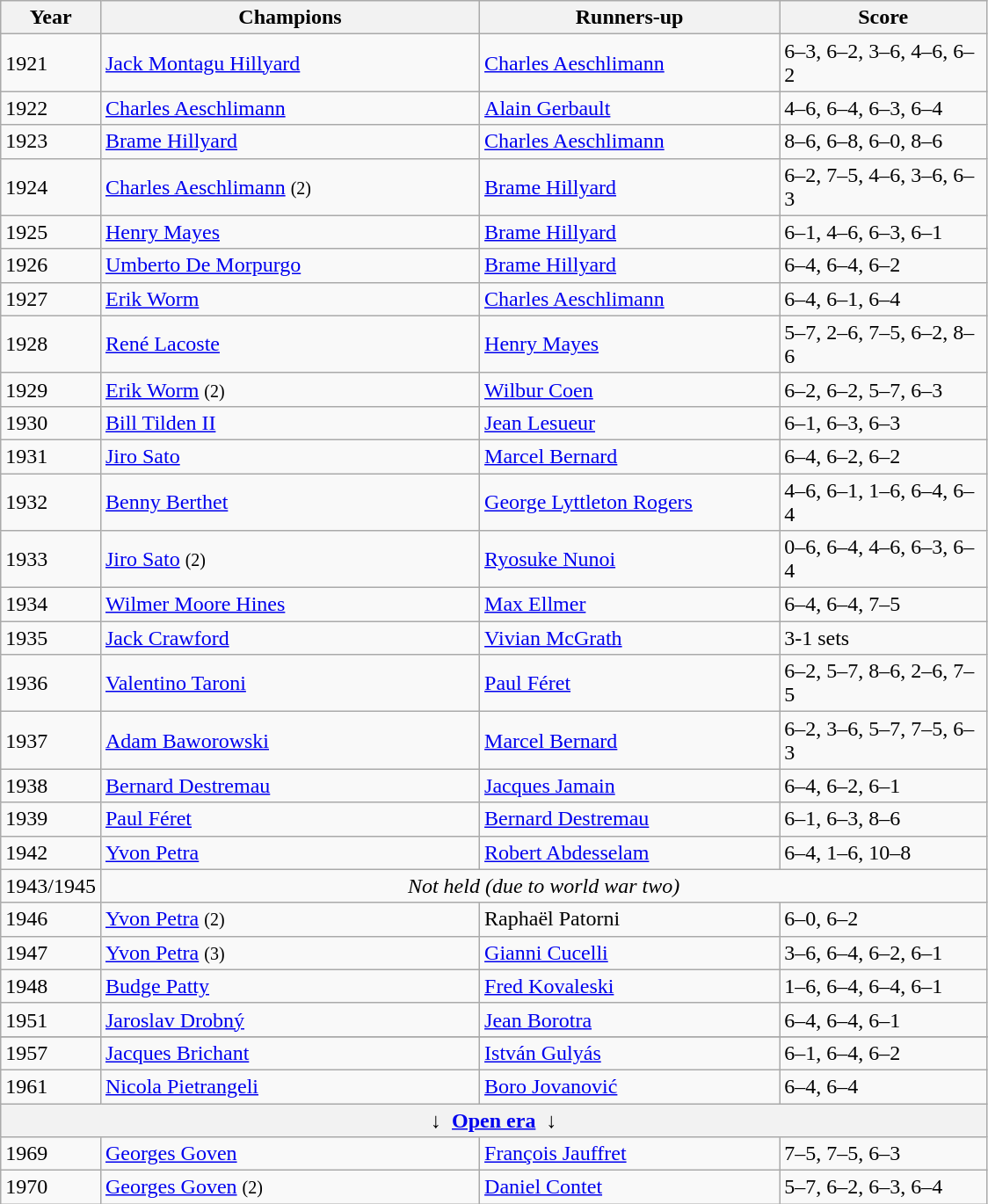<table class="wikitable sortable">
<tr>
<th style="width:60px;">Year</th>
<th style="width:280px;">Champions</th>
<th style="width:220px;">Runners-up</th>
<th style="width:150px;">Score</th>
</tr>
<tr>
<td>1921</td>
<td> <a href='#'>Jack Montagu Hillyard</a></td>
<td> <a href='#'>Charles Aeschlimann</a></td>
<td>6–3, 6–2, 3–6, 4–6, 6–2</td>
</tr>
<tr>
<td>1922</td>
<td> <a href='#'>Charles Aeschlimann</a></td>
<td> <a href='#'>Alain Gerbault</a></td>
<td>4–6, 6–4, 6–3, 6–4</td>
</tr>
<tr>
<td>1923</td>
<td> <a href='#'>Brame Hillyard</a></td>
<td> <a href='#'>Charles Aeschlimann</a></td>
<td>8–6, 6–8, 6–0, 8–6</td>
</tr>
<tr>
<td>1924</td>
<td> <a href='#'>Charles Aeschlimann</a> <small>(2)</small></td>
<td> <a href='#'>Brame Hillyard</a></td>
<td>6–2, 7–5, 4–6, 3–6, 6–3</td>
</tr>
<tr>
<td>1925</td>
<td> <a href='#'>Henry Mayes</a></td>
<td> <a href='#'>Brame Hillyard</a></td>
<td>6–1, 4–6, 6–3, 6–1</td>
</tr>
<tr>
<td>1926</td>
<td> <a href='#'>Umberto De Morpurgo</a></td>
<td> <a href='#'>Brame Hillyard</a></td>
<td>6–4, 6–4, 6–2</td>
</tr>
<tr>
<td>1927</td>
<td> <a href='#'>Erik Worm</a></td>
<td> <a href='#'>Charles Aeschlimann</a></td>
<td>6–4, 6–1, 6–4</td>
</tr>
<tr>
<td>1928</td>
<td> <a href='#'>René Lacoste</a></td>
<td> <a href='#'>Henry Mayes</a></td>
<td>5–7, 2–6, 7–5, 6–2, 8–6</td>
</tr>
<tr>
<td>1929</td>
<td> <a href='#'>Erik Worm</a> <small>(2)</small></td>
<td> <a href='#'>Wilbur Coen</a></td>
<td>6–2, 6–2, 5–7, 6–3</td>
</tr>
<tr>
<td>1930</td>
<td> <a href='#'>Bill Tilden II</a></td>
<td> <a href='#'>Jean Lesueur</a></td>
<td>6–1, 6–3, 6–3</td>
</tr>
<tr>
<td>1931</td>
<td> <a href='#'>Jiro Sato</a></td>
<td> <a href='#'>Marcel Bernard</a></td>
<td>6–4, 6–2, 6–2</td>
</tr>
<tr>
<td>1932</td>
<td> <a href='#'>Benny Berthet</a></td>
<td> <a href='#'>George Lyttleton Rogers</a></td>
<td>4–6, 6–1, 1–6, 6–4, 6–4</td>
</tr>
<tr>
<td>1933</td>
<td> <a href='#'>Jiro Sato</a> <small>(2)</small></td>
<td> <a href='#'>Ryosuke Nunoi</a></td>
<td>0–6, 6–4, 4–6, 6–3, 6–4</td>
</tr>
<tr>
<td>1934</td>
<td> <a href='#'>Wilmer Moore Hines</a></td>
<td> <a href='#'>Max Ellmer</a></td>
<td>6–4, 6–4, 7–5</td>
</tr>
<tr>
<td>1935</td>
<td> <a href='#'>Jack Crawford</a></td>
<td> <a href='#'>Vivian McGrath</a></td>
<td>3-1 sets</td>
</tr>
<tr>
<td>1936</td>
<td> <a href='#'>Valentino Taroni</a></td>
<td> <a href='#'>Paul Féret</a></td>
<td>6–2, 5–7, 8–6, 2–6, 7–5</td>
</tr>
<tr>
<td>1937</td>
<td> <a href='#'>Adam Baworowski</a></td>
<td> <a href='#'>Marcel Bernard</a></td>
<td>6–2, 3–6, 5–7, 7–5, 6–3</td>
</tr>
<tr>
<td>1938</td>
<td> <a href='#'>Bernard Destremau</a></td>
<td> <a href='#'>Jacques Jamain</a></td>
<td>6–4, 6–2, 6–1</td>
</tr>
<tr>
<td>1939</td>
<td> <a href='#'>Paul Féret</a></td>
<td> <a href='#'>Bernard Destremau</a></td>
<td>6–1, 6–3, 8–6</td>
</tr>
<tr>
<td>1942</td>
<td> <a href='#'>Yvon Petra</a></td>
<td> <a href='#'>Robert Abdesselam</a></td>
<td>6–4, 1–6, 10–8</td>
</tr>
<tr>
<td>1943/1945</td>
<td colspan=4 align=center><em>Not held (due to world war two)</em></td>
</tr>
<tr>
<td>1946</td>
<td> <a href='#'>Yvon Petra</a> <small>(2)</small></td>
<td> Raphaël Patorni</td>
<td>6–0, 6–2</td>
</tr>
<tr>
<td>1947</td>
<td> <a href='#'>Yvon Petra</a> <small>(3)</small></td>
<td> <a href='#'>Gianni Cucelli</a></td>
<td>3–6, 6–4, 6–2, 6–1</td>
</tr>
<tr>
<td>1948</td>
<td> <a href='#'>Budge Patty</a></td>
<td> <a href='#'>Fred Kovaleski</a></td>
<td>1–6, 6–4, 6–4, 6–1</td>
</tr>
<tr>
<td>1951</td>
<td> <a href='#'>Jaroslav Drobný</a></td>
<td> <a href='#'>Jean Borotra</a></td>
<td>6–4, 6–4, 6–1</td>
</tr>
<tr>
</tr>
<tr>
<td>1957</td>
<td> <a href='#'>Jacques Brichant</a></td>
<td> <a href='#'>István Gulyás</a></td>
<td>6–1, 6–4, 6–2</td>
</tr>
<tr>
<td>1961</td>
<td> <a href='#'>Nicola Pietrangeli</a></td>
<td> <a href='#'>Boro Jovanović</a></td>
<td>6–4, 6–4</td>
</tr>
<tr>
<th colspan=4 align=center>↓  <a href='#'>Open era</a>  ↓</th>
</tr>
<tr>
<td>1969</td>
<td> <a href='#'>Georges Goven</a></td>
<td> <a href='#'>François Jauffret</a></td>
<td>7–5, 7–5, 6–3</td>
</tr>
<tr>
<td>1970</td>
<td> <a href='#'>Georges Goven</a> <small>(2)</small></td>
<td> <a href='#'>Daniel Contet</a></td>
<td>5–7, 6–2, 6–3, 6–4</td>
</tr>
</table>
